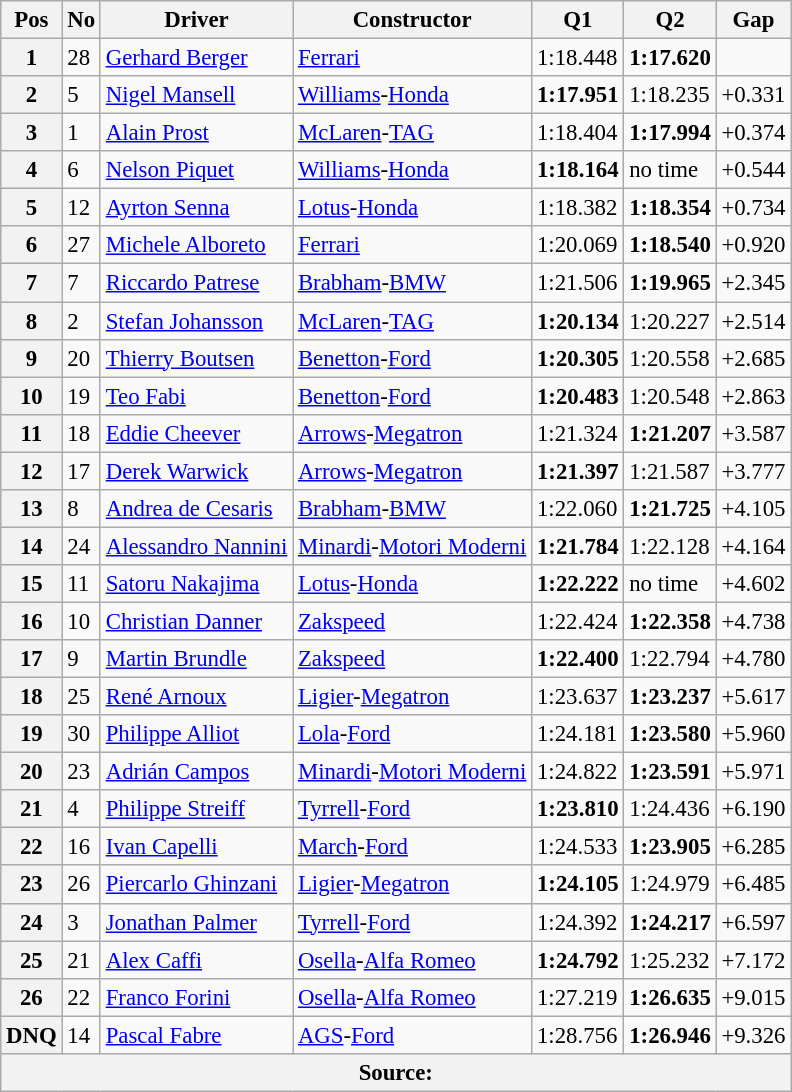<table class="wikitable sortable" style="font-size: 95%;">
<tr>
<th>Pos</th>
<th>No</th>
<th>Driver</th>
<th>Constructor</th>
<th>Q1</th>
<th>Q2</th>
<th>Gap</th>
</tr>
<tr>
<th>1</th>
<td>28</td>
<td> <a href='#'>Gerhard Berger</a></td>
<td><a href='#'>Ferrari</a></td>
<td>1:18.448</td>
<td><strong>1:17.620</strong></td>
<td></td>
</tr>
<tr>
<th>2</th>
<td>5</td>
<td> <a href='#'>Nigel Mansell</a></td>
<td><a href='#'>Williams</a>-<a href='#'>Honda</a></td>
<td><strong>1:17.951</strong></td>
<td>1:18.235</td>
<td>+0.331</td>
</tr>
<tr>
<th>3</th>
<td>1</td>
<td> <a href='#'>Alain Prost</a></td>
<td><a href='#'>McLaren</a>-<a href='#'>TAG</a></td>
<td>1:18.404</td>
<td><strong>1:17.994</strong></td>
<td>+0.374</td>
</tr>
<tr>
<th>4</th>
<td>6</td>
<td> <a href='#'>Nelson Piquet</a></td>
<td><a href='#'>Williams</a>-<a href='#'>Honda</a></td>
<td><strong>1:18.164</strong></td>
<td>no time</td>
<td>+0.544</td>
</tr>
<tr>
<th>5</th>
<td>12</td>
<td> <a href='#'>Ayrton Senna</a></td>
<td><a href='#'>Lotus</a>-<a href='#'>Honda</a></td>
<td>1:18.382</td>
<td><strong>1:18.354</strong></td>
<td>+0.734</td>
</tr>
<tr>
<th>6</th>
<td>27</td>
<td> <a href='#'>Michele Alboreto</a></td>
<td><a href='#'>Ferrari</a></td>
<td>1:20.069</td>
<td><strong>1:18.540</strong></td>
<td>+0.920</td>
</tr>
<tr>
<th>7</th>
<td>7</td>
<td> <a href='#'>Riccardo Patrese</a></td>
<td><a href='#'>Brabham</a>-<a href='#'>BMW</a></td>
<td>1:21.506</td>
<td><strong>1:19.965</strong></td>
<td>+2.345</td>
</tr>
<tr>
<th>8</th>
<td>2</td>
<td> <a href='#'>Stefan Johansson</a></td>
<td><a href='#'>McLaren</a>-<a href='#'>TAG</a></td>
<td><strong>1:20.134</strong></td>
<td>1:20.227</td>
<td>+2.514</td>
</tr>
<tr>
<th>9</th>
<td>20</td>
<td> <a href='#'>Thierry Boutsen</a></td>
<td><a href='#'>Benetton</a>-<a href='#'>Ford</a></td>
<td><strong>1:20.305</strong></td>
<td>1:20.558</td>
<td>+2.685</td>
</tr>
<tr>
<th>10</th>
<td>19</td>
<td> <a href='#'>Teo Fabi</a></td>
<td><a href='#'>Benetton</a>-<a href='#'>Ford</a></td>
<td><strong>1:20.483</strong></td>
<td>1:20.548</td>
<td>+2.863</td>
</tr>
<tr>
<th>11</th>
<td>18</td>
<td> <a href='#'>Eddie Cheever</a></td>
<td><a href='#'>Arrows</a>-<a href='#'>Megatron</a></td>
<td>1:21.324</td>
<td><strong>1:21.207</strong></td>
<td>+3.587</td>
</tr>
<tr>
<th>12</th>
<td>17</td>
<td> <a href='#'>Derek Warwick</a></td>
<td><a href='#'>Arrows</a>-<a href='#'>Megatron</a></td>
<td><strong>1:21.397</strong></td>
<td>1:21.587</td>
<td>+3.777</td>
</tr>
<tr>
<th>13</th>
<td>8</td>
<td> <a href='#'>Andrea de Cesaris</a></td>
<td><a href='#'>Brabham</a>-<a href='#'>BMW</a></td>
<td>1:22.060</td>
<td><strong>1:21.725</strong></td>
<td>+4.105</td>
</tr>
<tr>
<th>14</th>
<td>24</td>
<td> <a href='#'>Alessandro Nannini</a></td>
<td><a href='#'>Minardi</a>-<a href='#'>Motori Moderni</a></td>
<td><strong>1:21.784</strong></td>
<td>1:22.128</td>
<td>+4.164</td>
</tr>
<tr>
<th>15</th>
<td>11</td>
<td> <a href='#'>Satoru Nakajima</a></td>
<td><a href='#'>Lotus</a>-<a href='#'>Honda</a></td>
<td><strong>1:22.222</strong></td>
<td>no time</td>
<td>+4.602</td>
</tr>
<tr>
<th>16</th>
<td>10</td>
<td> <a href='#'>Christian Danner</a></td>
<td><a href='#'>Zakspeed</a></td>
<td>1:22.424</td>
<td><strong>1:22.358</strong></td>
<td>+4.738</td>
</tr>
<tr>
<th>17</th>
<td>9</td>
<td> <a href='#'>Martin Brundle</a></td>
<td><a href='#'>Zakspeed</a></td>
<td><strong>1:22.400</strong></td>
<td>1:22.794</td>
<td>+4.780</td>
</tr>
<tr>
<th>18</th>
<td>25</td>
<td> <a href='#'>René Arnoux</a></td>
<td><a href='#'>Ligier</a>-<a href='#'>Megatron</a></td>
<td>1:23.637</td>
<td><strong>1:23.237</strong></td>
<td>+5.617</td>
</tr>
<tr>
<th>19</th>
<td>30</td>
<td> <a href='#'>Philippe Alliot</a></td>
<td><a href='#'>Lola</a>-<a href='#'>Ford</a></td>
<td>1:24.181</td>
<td><strong>1:23.580</strong></td>
<td>+5.960</td>
</tr>
<tr>
<th>20</th>
<td>23</td>
<td> <a href='#'>Adrián Campos</a></td>
<td><a href='#'>Minardi</a>-<a href='#'>Motori Moderni</a></td>
<td>1:24.822</td>
<td><strong>1:23.591</strong></td>
<td>+5.971</td>
</tr>
<tr>
<th>21</th>
<td>4</td>
<td> <a href='#'>Philippe Streiff</a></td>
<td><a href='#'>Tyrrell</a>-<a href='#'>Ford</a></td>
<td><strong>1:23.810</strong></td>
<td>1:24.436</td>
<td>+6.190</td>
</tr>
<tr>
<th>22</th>
<td>16</td>
<td> <a href='#'>Ivan Capelli</a></td>
<td><a href='#'>March</a>-<a href='#'>Ford</a></td>
<td>1:24.533</td>
<td><strong>1:23.905</strong></td>
<td>+6.285</td>
</tr>
<tr>
<th>23</th>
<td>26</td>
<td> <a href='#'>Piercarlo Ghinzani</a></td>
<td><a href='#'>Ligier</a>-<a href='#'>Megatron</a></td>
<td><strong>1:24.105</strong></td>
<td>1:24.979</td>
<td>+6.485</td>
</tr>
<tr>
<th>24</th>
<td>3</td>
<td> <a href='#'>Jonathan Palmer</a></td>
<td><a href='#'>Tyrrell</a>-<a href='#'>Ford</a></td>
<td>1:24.392</td>
<td><strong>1:24.217</strong></td>
<td>+6.597</td>
</tr>
<tr>
<th>25</th>
<td>21</td>
<td> <a href='#'>Alex Caffi</a></td>
<td><a href='#'>Osella</a>-<a href='#'>Alfa Romeo</a></td>
<td><strong>1:24.792</strong></td>
<td>1:25.232</td>
<td>+7.172</td>
</tr>
<tr>
<th>26</th>
<td>22</td>
<td> <a href='#'>Franco Forini</a></td>
<td><a href='#'>Osella</a>-<a href='#'>Alfa Romeo</a></td>
<td>1:27.219</td>
<td><strong>1:26.635</strong></td>
<td>+9.015</td>
</tr>
<tr>
<th data-sort-value="27">DNQ</th>
<td>14</td>
<td> <a href='#'>Pascal Fabre</a></td>
<td><a href='#'>AGS</a>-<a href='#'>Ford</a></td>
<td>1:28.756</td>
<td><strong>1:26.946</strong></td>
<td>+9.326</td>
</tr>
<tr>
<th colspan="8">Source:</th>
</tr>
</table>
